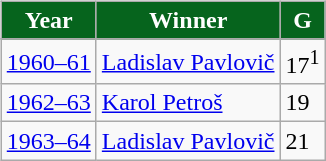<table>
<tr>
<td valign="top"><br><table class="wikitable">
<tr>
<th style="color:white; background:#06641D;">Year</th>
<th style="color:white; background:#06641D;">Winner</th>
<th style="color:white; background:#06641D;">G</th>
</tr>
<tr>
</tr>
<tr align=left>
<td><a href='#'>1960–61</a></td>
<td> <a href='#'>Ladislav Pavlovič</a></td>
<td>17<sup>1</sup></td>
</tr>
<tr align=left>
<td><a href='#'>1962–63</a></td>
<td> <a href='#'>Karol Petroš</a></td>
<td>19</td>
</tr>
<tr align=left>
<td><a href='#'>1963–64</a></td>
<td> <a href='#'>Ladislav Pavlovič</a></td>
<td>21</td>
</tr>
</table>
</td>
</tr>
</table>
